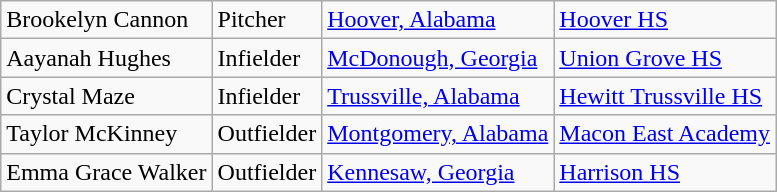<table class="wikitable">
<tr>
<td>Brookelyn Cannon</td>
<td>Pitcher</td>
<td><a href='#'>Hoover, Alabama</a></td>
<td><a href='#'>Hoover HS</a></td>
</tr>
<tr>
<td>Aayanah Hughes</td>
<td>Infielder</td>
<td><a href='#'>McDonough, Georgia</a></td>
<td><a href='#'>Union Grove HS</a></td>
</tr>
<tr>
<td>Crystal Maze</td>
<td>Infielder</td>
<td><a href='#'>Trussville, Alabama</a></td>
<td><a href='#'>Hewitt Trussville HS</a></td>
</tr>
<tr>
<td>Taylor McKinney</td>
<td>Outfielder</td>
<td><a href='#'>Montgomery, Alabama</a></td>
<td><a href='#'>Macon East Academy</a></td>
</tr>
<tr>
<td>Emma Grace Walker</td>
<td>Outfielder</td>
<td><a href='#'>Kennesaw, Georgia</a></td>
<td><a href='#'>Harrison HS</a></td>
</tr>
</table>
